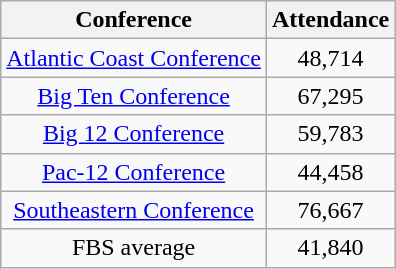<table class="wikitable sortable" style="text-align:center">
<tr>
<th>Conference</th>
<th>Attendance</th>
</tr>
<tr>
<td><a href='#'>Atlantic Coast Conference</a></td>
<td>48,714</td>
</tr>
<tr>
<td><a href='#'>Big Ten Conference</a></td>
<td>67,295</td>
</tr>
<tr>
<td><a href='#'>Big 12 Conference</a></td>
<td>59,783</td>
</tr>
<tr>
<td><a href='#'>Pac-12 Conference</a></td>
<td>44,458</td>
</tr>
<tr>
<td><a href='#'>Southeastern Conference</a></td>
<td>76,667</td>
</tr>
<tr>
<td>FBS average</td>
<td>41,840</td>
</tr>
</table>
